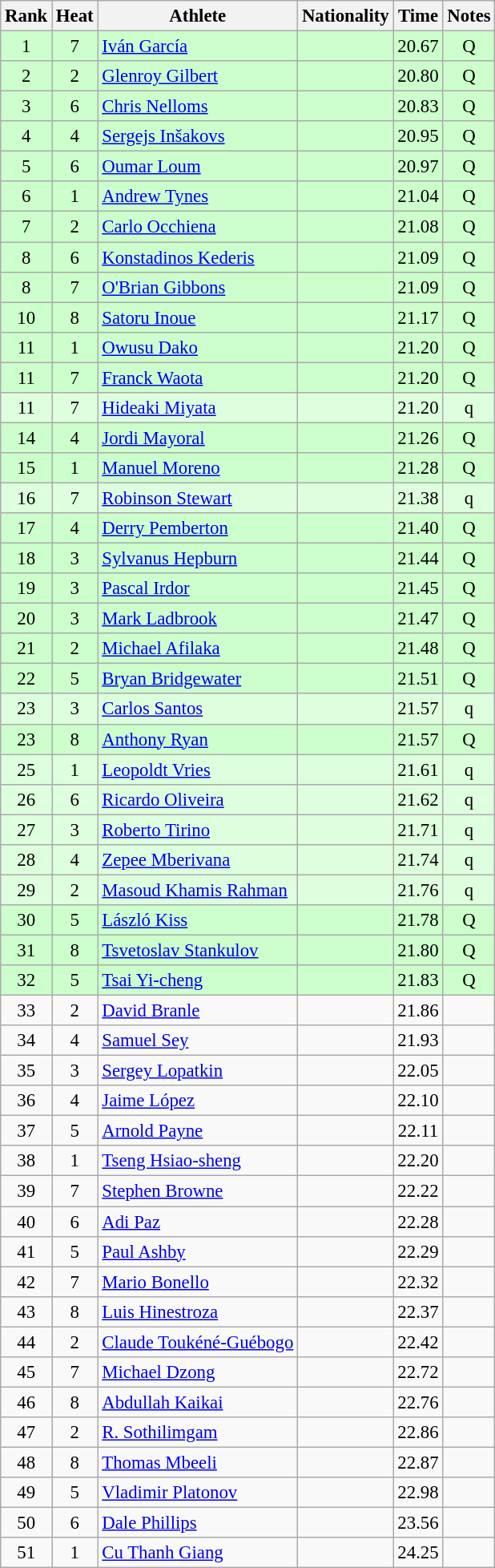<table class="wikitable sortable" style="text-align:center;font-size:95%">
<tr>
<th>Rank</th>
<th>Heat</th>
<th>Athlete</th>
<th>Nationality</th>
<th>Time</th>
<th>Notes</th>
</tr>
<tr bgcolor=ccffcc>
<td>1</td>
<td>7</td>
<td align="left"><a href='#'>Iván García</a></td>
<td align=left></td>
<td>20.67</td>
<td>Q</td>
</tr>
<tr bgcolor=ccffcc>
<td>2</td>
<td>2</td>
<td align="left"><a href='#'>Glenroy Gilbert</a></td>
<td align=left></td>
<td>20.80</td>
<td>Q</td>
</tr>
<tr bgcolor=ccffcc>
<td>3</td>
<td>6</td>
<td align="left"><a href='#'>Chris Nelloms</a></td>
<td align=left></td>
<td>20.83</td>
<td>Q</td>
</tr>
<tr bgcolor=ccffcc>
<td>4</td>
<td>4</td>
<td align="left"><a href='#'>Sergejs Inšakovs</a></td>
<td align=left></td>
<td>20.95</td>
<td>Q</td>
</tr>
<tr bgcolor=ccffcc>
<td>5</td>
<td>6</td>
<td align="left"><a href='#'>Oumar Loum</a></td>
<td align=left></td>
<td>20.97</td>
<td>Q</td>
</tr>
<tr bgcolor=ccffcc>
<td>6</td>
<td>1</td>
<td align="left"><a href='#'>Andrew Tynes</a></td>
<td align=left></td>
<td>21.04</td>
<td>Q</td>
</tr>
<tr bgcolor=ccffcc>
<td>7</td>
<td>2</td>
<td align="left"><a href='#'>Carlo Occhiena</a></td>
<td align=left></td>
<td>21.08</td>
<td>Q</td>
</tr>
<tr bgcolor=ccffcc>
<td>8</td>
<td>6</td>
<td align="left"><a href='#'>Konstadinos Kederis</a></td>
<td align=left></td>
<td>21.09</td>
<td>Q</td>
</tr>
<tr bgcolor=ccffcc>
<td>8</td>
<td>7</td>
<td align="left"><a href='#'>O'Brian Gibbons</a></td>
<td align=left></td>
<td>21.09</td>
<td>Q</td>
</tr>
<tr bgcolor=ccffcc>
<td>10</td>
<td>8</td>
<td align="left"><a href='#'>Satoru Inoue</a></td>
<td align=left></td>
<td>21.17</td>
<td>Q</td>
</tr>
<tr bgcolor=ccffcc>
<td>11</td>
<td>1</td>
<td align="left"><a href='#'>Owusu Dako</a></td>
<td align=left></td>
<td>21.20</td>
<td>Q</td>
</tr>
<tr bgcolor=ccffcc>
<td>11</td>
<td>7</td>
<td align="left"><a href='#'>Franck Waota</a></td>
<td align=left></td>
<td>21.20</td>
<td>Q</td>
</tr>
<tr bgcolor=ddffdd>
<td>11</td>
<td>7</td>
<td align="left"><a href='#'>Hideaki Miyata</a></td>
<td align=left></td>
<td>21.20</td>
<td>q</td>
</tr>
<tr bgcolor=ccffcc>
<td>14</td>
<td>4</td>
<td align="left"><a href='#'>Jordi Mayoral</a></td>
<td align=left></td>
<td>21.26</td>
<td>Q</td>
</tr>
<tr bgcolor=ccffcc>
<td>15</td>
<td>1</td>
<td align="left"><a href='#'>Manuel Moreno</a></td>
<td align=left></td>
<td>21.28</td>
<td>Q</td>
</tr>
<tr bgcolor=ddffdd>
<td>16</td>
<td>7</td>
<td align="left"><a href='#'>Robinson Stewart</a></td>
<td align=left></td>
<td>21.38</td>
<td>q</td>
</tr>
<tr bgcolor=ccffcc>
<td>17</td>
<td>4</td>
<td align="left"><a href='#'>Derry Pemberton</a></td>
<td align=left></td>
<td>21.40</td>
<td>Q</td>
</tr>
<tr bgcolor=ccffcc>
<td>18</td>
<td>3</td>
<td align="left"><a href='#'>Sylvanus Hepburn</a></td>
<td align=left></td>
<td>21.44</td>
<td>Q</td>
</tr>
<tr bgcolor=ccffcc>
<td>19</td>
<td>3</td>
<td align="left"><a href='#'>Pascal Irdor</a></td>
<td align=left></td>
<td>21.45</td>
<td>Q</td>
</tr>
<tr bgcolor=ccffcc>
<td>20</td>
<td>3</td>
<td align="left"><a href='#'>Mark Ladbrook</a></td>
<td align=left></td>
<td>21.47</td>
<td>Q</td>
</tr>
<tr bgcolor=ccffcc>
<td>21</td>
<td>2</td>
<td align="left"><a href='#'>Michael Afilaka</a></td>
<td align=left></td>
<td>21.48</td>
<td>Q</td>
</tr>
<tr bgcolor=ccffcc>
<td>22</td>
<td>5</td>
<td align="left"><a href='#'>Bryan Bridgewater</a></td>
<td align=left></td>
<td>21.51</td>
<td>Q</td>
</tr>
<tr bgcolor=ddffdd>
<td>23</td>
<td>3</td>
<td align="left"><a href='#'>Carlos Santos</a></td>
<td align=left></td>
<td>21.57</td>
<td>q</td>
</tr>
<tr bgcolor=ccffcc>
<td>23</td>
<td>8</td>
<td align="left"><a href='#'>Anthony Ryan</a></td>
<td align=left></td>
<td>21.57</td>
<td>Q</td>
</tr>
<tr bgcolor=ddffdd>
<td>25</td>
<td>1</td>
<td align="left"><a href='#'>Leopoldt Vries</a></td>
<td align=left></td>
<td>21.61</td>
<td>q</td>
</tr>
<tr bgcolor=ddffdd>
<td>26</td>
<td>6</td>
<td align="left"><a href='#'>Ricardo Oliveira</a></td>
<td align=left></td>
<td>21.62</td>
<td>q</td>
</tr>
<tr bgcolor=ddffdd>
<td>27</td>
<td>3</td>
<td align="left"><a href='#'>Roberto Tirino</a></td>
<td align=left></td>
<td>21.71</td>
<td>q</td>
</tr>
<tr bgcolor=ddffdd>
<td>28</td>
<td>4</td>
<td align="left"><a href='#'>Zepee Mberivana</a></td>
<td align=left></td>
<td>21.74</td>
<td>q</td>
</tr>
<tr bgcolor=ddffdd>
<td>29</td>
<td>2</td>
<td align="left"><a href='#'>Masoud Khamis Rahman</a></td>
<td align=left></td>
<td>21.76</td>
<td>q</td>
</tr>
<tr bgcolor=ccffcc>
<td>30</td>
<td>5</td>
<td align="left"><a href='#'>László Kiss</a></td>
<td align=left></td>
<td>21.78</td>
<td>Q</td>
</tr>
<tr bgcolor=ccffcc>
<td>31</td>
<td>8</td>
<td align="left"><a href='#'>Tsvetoslav Stankulov</a></td>
<td align=left></td>
<td>21.80</td>
<td>Q</td>
</tr>
<tr bgcolor=ccffcc>
<td>32</td>
<td>5</td>
<td align="left"><a href='#'>Tsai Yi-cheng</a></td>
<td align=left></td>
<td>21.83</td>
<td>Q</td>
</tr>
<tr>
<td>33</td>
<td>2</td>
<td align="left"><a href='#'>David Branle</a></td>
<td align=left></td>
<td>21.86</td>
<td></td>
</tr>
<tr>
<td>34</td>
<td>4</td>
<td align="left"><a href='#'>Samuel Sey</a></td>
<td align=left></td>
<td>21.93</td>
<td></td>
</tr>
<tr>
<td>35</td>
<td>3</td>
<td align="left"><a href='#'>Sergey Lopatkin</a></td>
<td align=left></td>
<td>22.05</td>
<td></td>
</tr>
<tr>
<td>36</td>
<td>4</td>
<td align="left"><a href='#'>Jaime López</a></td>
<td align=left></td>
<td>22.10</td>
<td></td>
</tr>
<tr>
<td>37</td>
<td>5</td>
<td align="left"><a href='#'>Arnold Payne</a></td>
<td align=left></td>
<td>22.11</td>
<td></td>
</tr>
<tr>
<td>38</td>
<td>1</td>
<td align="left"><a href='#'>Tseng Hsiao-sheng</a></td>
<td align=left></td>
<td>22.20</td>
<td></td>
</tr>
<tr>
<td>39</td>
<td>7</td>
<td align="left"><a href='#'>Stephen Browne</a></td>
<td align=left></td>
<td>22.22</td>
<td></td>
</tr>
<tr>
<td>40</td>
<td>6</td>
<td align="left"><a href='#'>Adi Paz</a></td>
<td align=left></td>
<td>22.28</td>
<td></td>
</tr>
<tr>
<td>41</td>
<td>5</td>
<td align="left"><a href='#'>Paul Ashby</a></td>
<td align=left></td>
<td>22.29</td>
<td></td>
</tr>
<tr>
<td>42</td>
<td>7</td>
<td align="left"><a href='#'>Mario Bonello</a></td>
<td align=left></td>
<td>22.32</td>
<td></td>
</tr>
<tr>
<td>43</td>
<td>8</td>
<td align="left"><a href='#'>Luis Hinestroza</a></td>
<td align=left></td>
<td>22.37</td>
<td></td>
</tr>
<tr>
<td>44</td>
<td>2</td>
<td align="left"><a href='#'>Claude Toukéné-Guébogo</a></td>
<td align=left></td>
<td>22.42</td>
<td></td>
</tr>
<tr>
<td>45</td>
<td>7</td>
<td align="left"><a href='#'>Michael Dzong</a></td>
<td align=left></td>
<td>22.72</td>
<td></td>
</tr>
<tr>
<td>46</td>
<td>8</td>
<td align="left"><a href='#'>Abdullah Kaikai</a></td>
<td align=left></td>
<td>22.76</td>
<td></td>
</tr>
<tr>
<td>47</td>
<td>2</td>
<td align="left"><a href='#'>R. Sothilimgam</a></td>
<td align=left></td>
<td>22.86</td>
<td></td>
</tr>
<tr>
<td>48</td>
<td>8</td>
<td align="left"><a href='#'>Thomas Mbeeli</a></td>
<td align=left></td>
<td>22.87</td>
<td></td>
</tr>
<tr>
<td>49</td>
<td>5</td>
<td align="left"><a href='#'>Vladimir Platonov</a></td>
<td align=left></td>
<td>22.98</td>
<td></td>
</tr>
<tr>
<td>50</td>
<td>6</td>
<td align="left"><a href='#'>Dale Phillips</a></td>
<td align=left></td>
<td>23.56</td>
<td></td>
</tr>
<tr>
<td>51</td>
<td>1</td>
<td align="left"><a href='#'>Cu Thanh Giang</a></td>
<td align=left></td>
<td>24.25</td>
<td></td>
</tr>
</table>
